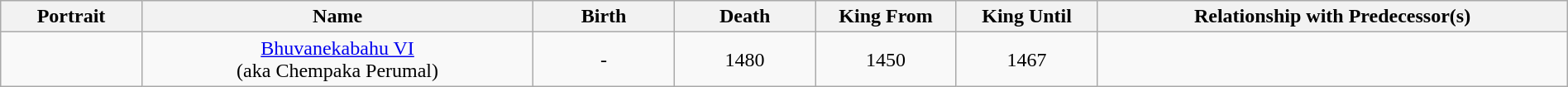<table width=100% class="wikitable" style="text-align:center;">
<tr>
<th width=9%>Portrait</th>
<th width=25%>Name</th>
<th width=9%>Birth</th>
<th width=9%>Death</th>
<th width=9%>King From</th>
<th width=9%>King Until</th>
<th width=30%>Relationship with Predecessor(s)</th>
</tr>
<tr>
<td align="center"></td>
<td align="center"><a href='#'>Bhuvanekabahu VI</a><br>(aka Chempaka Perumal)</td>
<td align="center">-</td>
<td align="center">1480</td>
<td align="center">1450</td>
<td align="center">1467</td>
<td></td>
</tr>
</table>
